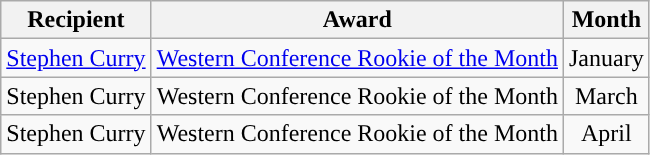<table class="wikitable sortable sortable" style="text-align: center">
<tr>
<th>Recipient</th>
<th>Award</th>
<th>Month</th>
</tr>
<tr style="text-align: center">
<td><a href='#'>Stephen Curry</a></td>
<td><a href='#'>Western Conference Rookie of the Month</a></td>
<td>January</td>
</tr>
<tr style="text-align: center">
<td>Stephen Curry</td>
<td>Western Conference Rookie of the Month</td>
<td>March</td>
</tr>
<tr style="text-align: center">
<td>Stephen Curry</td>
<td>Western Conference Rookie of the Month</td>
<td>April</td>
</tr>
</table>
